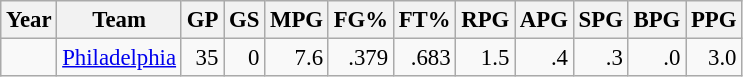<table class="wikitable sortable" style="font-size:95%; text-align:right;">
<tr>
<th>Year</th>
<th>Team</th>
<th>GP</th>
<th>GS</th>
<th>MPG</th>
<th>FG%</th>
<th>FT%</th>
<th>RPG</th>
<th>APG</th>
<th>SPG</th>
<th>BPG</th>
<th>PPG</th>
</tr>
<tr>
<td style="text-align:left;"></td>
<td style="text-align:left;"><a href='#'>Philadelphia</a></td>
<td>35</td>
<td>0</td>
<td>7.6</td>
<td>.379</td>
<td>.683</td>
<td>1.5</td>
<td>.4</td>
<td>.3</td>
<td>.0</td>
<td>3.0</td>
</tr>
</table>
